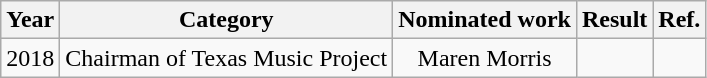<table class="wikitable" style="text-align:center;">
<tr>
<th>Year</th>
<th>Category</th>
<th>Nominated work</th>
<th>Result</th>
<th>Ref.</th>
</tr>
<tr>
<td>2018</td>
<td>Chairman of Texas Music Project</td>
<td>Maren Morris</td>
<td></td>
<td></td>
</tr>
</table>
